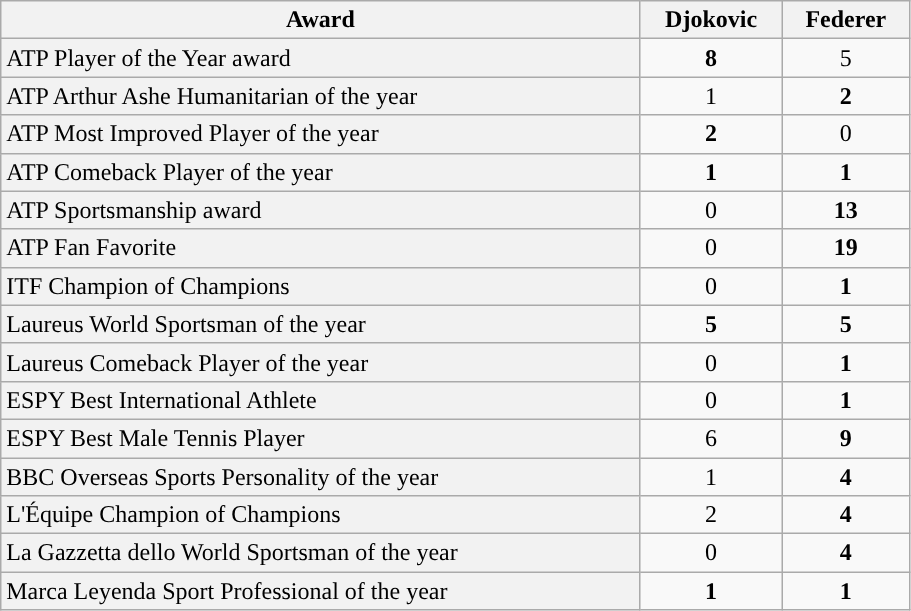<table class=wikitable style="width:48%; vertical-align:top; text-align:center;">
<tr>
<th>Award</th>
<th>Djokovic</th>
<th>Federer</th>
</tr>
<tr>
<td style="background:#F2F2F2; text-align: left;">ATP Player of the Year award</td>
<td><strong>8</strong></td>
<td>5</td>
</tr>
<tr>
<td style="background:#F2F2F2; text-align: left;">ATP Arthur Ashe Humanitarian of the year</td>
<td>1</td>
<td><strong>2</strong></td>
</tr>
<tr>
<td style="background:#F2F2F2; text-align: left;">ATP Most Improved Player of the year</td>
<td><strong>2</strong></td>
<td>0</td>
</tr>
<tr>
<td style="background:#F2F2F2; text-align: left;">ATP Comeback Player of the year</td>
<td><strong>1</strong></td>
<td><strong>1</strong></td>
</tr>
<tr>
<td style="background:#F2F2F2; text-align: left;">ATP Sportsmanship award</td>
<td>0</td>
<td><strong>13</strong></td>
</tr>
<tr>
<td style="background:#F2F2F2; text-align: left;">ATP Fan Favorite</td>
<td>0</td>
<td><strong>19</strong></td>
</tr>
<tr>
<td style="background:#F2F2F2; text-align: left;">ITF Champion of Champions</td>
<td>0</td>
<td><strong>1</strong></td>
</tr>
<tr>
<td style="background:#F2F2F2; text-align: left;">Laureus World Sportsman of the year</td>
<td><strong>5</strong></td>
<td><strong>5</strong></td>
</tr>
<tr>
<td style="background:#F2F2F2; text-align: left;">Laureus Comeback Player of the year</td>
<td>0</td>
<td><strong>1</strong></td>
</tr>
<tr>
<td style="background:#F2F2F2; text-align: left;">ESPY Best International Athlete</td>
<td>0</td>
<td><strong>1</strong></td>
</tr>
<tr>
<td style="background:#F2F2F2; text-align: left;">ESPY Best Male Tennis Player</td>
<td>6</td>
<td><strong>9</strong></td>
</tr>
<tr>
<td style="background:#F2F2F2; text-align: left;">BBC Overseas Sports Personality of the year</td>
<td>1</td>
<td><strong>4</strong></td>
</tr>
<tr>
<td style="background:#F2F2F2; text-align: left;">L'Équipe Champion of Champions</td>
<td>2</td>
<td><strong>4</strong></td>
</tr>
<tr>
<td style="background:#F2F2F2; text-align: left;">La Gazzetta dello World Sportsman of the year</td>
<td>0</td>
<td><strong>4</strong></td>
</tr>
<tr>
<td style="background:#F2F2F2; text-align: left;">Marca Leyenda Sport Professional of the year</td>
<td><strong>1</strong></td>
<td><strong>1</strong></td>
</tr>
</table>
